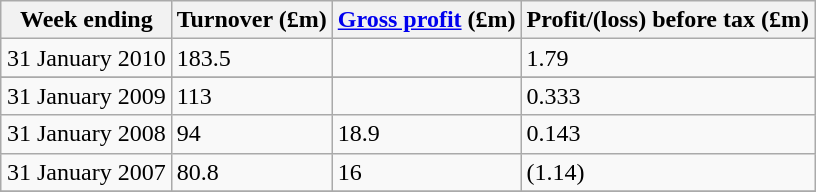<table class="wikitable" style="margin: 0 auto 0 auto;">
<tr>
<th>Week ending</th>
<th>Turnover (£m)</th>
<th><a href='#'>Gross profit</a> (£m)<br></th>
<th>Profit/(loss) before tax (£m)<br></th>
</tr>
<tr>
<td>31 January 2010</td>
<td>183.5</td>
<td></td>
<td>1.79</td>
</tr>
<tr>
</tr>
<tr>
<td>31 January 2009</td>
<td>113</td>
<td><br></td>
<td>0.333<br></td>
</tr>
<tr>
<td>31 January 2008</td>
<td>94</td>
<td>18.9<br></td>
<td>0.143<br></td>
</tr>
<tr>
<td>31 January 2007</td>
<td>80.8</td>
<td>16<br></td>
<td>(1.14)<br></td>
</tr>
<tr>
</tr>
</table>
